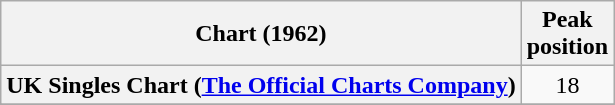<table class="wikitable sortable plainrowheaders" style="text-align:center">
<tr>
<th scope="col">Chart (1962)</th>
<th scope="col">Peak<br> position</th>
</tr>
<tr>
<th scope="row">UK Singles Chart (<a href='#'>The Official Charts Company</a>)</th>
<td>18</td>
</tr>
<tr>
</tr>
<tr>
</tr>
</table>
